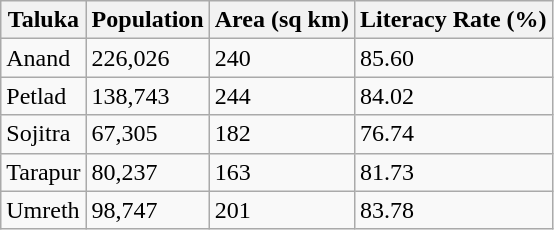<table class="wikitable">
<tr>
<th>Taluka</th>
<th>Population</th>
<th>Area (sq km)</th>
<th>Literacy Rate (%)</th>
</tr>
<tr>
<td>Anand</td>
<td>226,026</td>
<td>240</td>
<td>85.60</td>
</tr>
<tr>
<td>Petlad</td>
<td>138,743</td>
<td>244</td>
<td>84.02</td>
</tr>
<tr>
<td>Sojitra</td>
<td>67,305</td>
<td>182</td>
<td>76.74</td>
</tr>
<tr>
<td>Tarapur</td>
<td>80,237</td>
<td>163</td>
<td>81.73</td>
</tr>
<tr>
<td>Umreth</td>
<td>98,747</td>
<td>201</td>
<td>83.78</td>
</tr>
</table>
